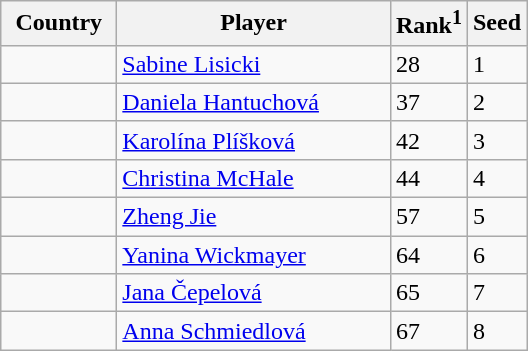<table class="sortable wikitable">
<tr>
<th width="70">Country</th>
<th width="175">Player</th>
<th>Rank<sup>1</sup></th>
<th>Seed</th>
</tr>
<tr>
<td></td>
<td><a href='#'>Sabine Lisicki</a></td>
<td>28</td>
<td>1</td>
</tr>
<tr>
<td></td>
<td><a href='#'>Daniela Hantuchová</a></td>
<td>37</td>
<td>2</td>
</tr>
<tr>
<td></td>
<td><a href='#'>Karolína Plíšková</a></td>
<td>42</td>
<td>3</td>
</tr>
<tr>
<td></td>
<td><a href='#'>Christina McHale</a></td>
<td>44</td>
<td>4</td>
</tr>
<tr>
<td></td>
<td><a href='#'>Zheng Jie</a></td>
<td>57</td>
<td>5</td>
</tr>
<tr>
<td></td>
<td><a href='#'>Yanina Wickmayer</a></td>
<td>64</td>
<td>6</td>
</tr>
<tr>
<td></td>
<td><a href='#'>Jana Čepelová</a></td>
<td>65</td>
<td>7</td>
</tr>
<tr>
<td></td>
<td><a href='#'>Anna Schmiedlová</a></td>
<td>67</td>
<td>8</td>
</tr>
</table>
